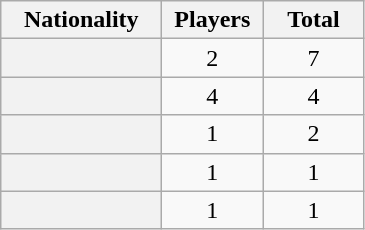<table class="sortable wikitable plainrowheaders" style="text-align:center;">
<tr>
<th scope=col width=100px>Nationality</th>
<th scope=col width=60px>Players</th>
<th scope=col width=60px>Total</th>
</tr>
<tr>
<th scope=row></th>
<td>2</td>
<td>7</td>
</tr>
<tr>
<th scope=row></th>
<td>4</td>
<td>4</td>
</tr>
<tr>
<th scope=row></th>
<td>1</td>
<td>2</td>
</tr>
<tr>
<th scope=row></th>
<td>1</td>
<td>1</td>
</tr>
<tr>
<th scope=row></th>
<td>1</td>
<td>1</td>
</tr>
</table>
